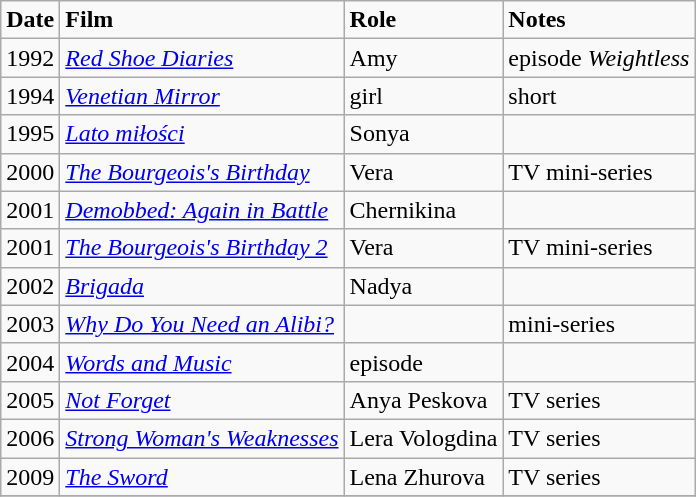<table class=wikitable>
<tr>
<td><strong>Date</strong></td>
<td><strong>Film</strong></td>
<td><strong>Role</strong></td>
<td><strong>Notes</strong></td>
</tr>
<tr>
<td>1992</td>
<td><em><a href='#'>Red Shoe Diaries</a></em></td>
<td>Amy</td>
<td>episode <em>Weightless</em></td>
</tr>
<tr>
<td>1994</td>
<td><em><a href='#'>Venetian Mirror</a></em></td>
<td>girl</td>
<td>short</td>
</tr>
<tr>
<td>1995</td>
<td><em><a href='#'>Lato miłości</a></em></td>
<td>Sonya</td>
<td></td>
</tr>
<tr>
<td>2000</td>
<td><em><a href='#'>The Bourgeois's Birthday</a></em></td>
<td>Vera</td>
<td>TV mini-series</td>
</tr>
<tr>
<td>2001</td>
<td><em><a href='#'>Demobbed: Again in Battle</a></em></td>
<td>Chernikina</td>
<td></td>
</tr>
<tr>
<td>2001</td>
<td><em><a href='#'>The Bourgeois's Birthday 2</a></em></td>
<td>Vera</td>
<td>TV mini-series</td>
</tr>
<tr>
<td>2002</td>
<td><em><a href='#'>Brigada</a></em></td>
<td>Nadya</td>
<td></td>
</tr>
<tr>
<td>2003</td>
<td><em><a href='#'>Why Do You Need an Alibi?</a></em></td>
<td></td>
<td>mini-series</td>
</tr>
<tr>
<td>2004</td>
<td><em><a href='#'>Words and Music</a></em></td>
<td>episode</td>
<td></td>
</tr>
<tr>
<td>2005</td>
<td><em><a href='#'>Not Forget</a></em></td>
<td>Anya Peskova</td>
<td>TV series</td>
</tr>
<tr>
<td>2006</td>
<td><em><a href='#'>Strong Woman's Weaknesses</a></em></td>
<td>Lera Vologdina</td>
<td>TV series</td>
</tr>
<tr>
<td>2009</td>
<td><em><a href='#'>The Sword</a></em></td>
<td>Lena Zhurova</td>
<td>TV series</td>
</tr>
<tr>
</tr>
</table>
